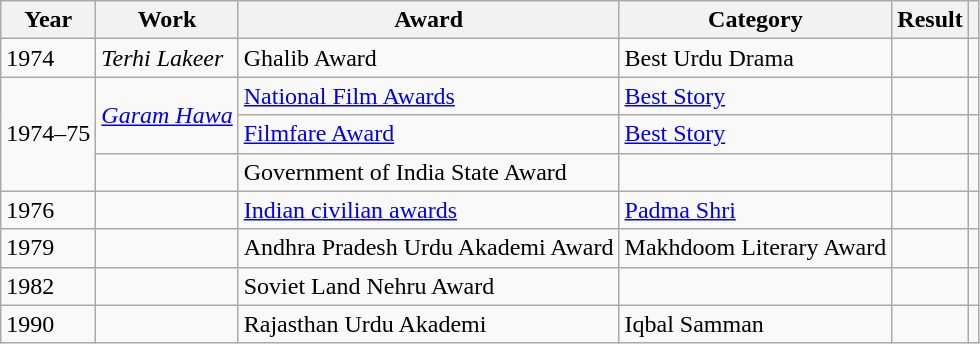<table class="wikitable sortable plainrowheaders">
<tr>
<th scope="col">Year</th>
<th scope="col">Work</th>
<th scope="col">Award</th>
<th scope="col">Category</th>
<th scope="col">Result</th>
<th scope="col" class="unsortable"></th>
</tr>
<tr>
<td scope="row">1974</td>
<td><em>Terhi Lakeer</em></td>
<td>Ghalib Award</td>
<td>Best Urdu Drama</td>
<td></td>
<td style="text-align:center;"></td>
</tr>
<tr>
<td rowspan="3">1974–75</td>
<td rowspan="2"><em><a href='#'>Garam Hawa</a></em></td>
<td><a href='#'>National Film Awards</a></td>
<td><a href='#'>Best Story</a></td>
<td></td>
<td></td>
</tr>
<tr>
<td><a href='#'>Filmfare Award</a></td>
<td><a href='#'>Best Story</a></td>
<td></td>
<td style="text-align:center;"></td>
</tr>
<tr>
<td style="text-align:center;"></td>
<td>Government of India State Award</td>
<td style="text-align:center;"></td>
<td></td>
<td style="text-align:center;"></td>
</tr>
<tr>
<td scope="row">1976</td>
<td style="text-align:center;"></td>
<td><a href='#'>Indian civilian awards</a></td>
<td><a href='#'>Padma Shri</a></td>
<td></td>
<td style="text-align:center;"></td>
</tr>
<tr>
<td>1979</td>
<td style="text-align:center;"></td>
<td>Andhra Pradesh Urdu Akademi Award</td>
<td>Makhdoom Literary Award</td>
<td></td>
<td style="text-align:center;"></td>
</tr>
<tr>
<td>1982</td>
<td style="text-align:center;"></td>
<td>Soviet Land Nehru Award</td>
<td style="text-align:center;"></td>
<td></td>
<td style="text-align:center;"></td>
</tr>
<tr>
<td>1990</td>
<td style="text-align:center;"></td>
<td>Rajasthan Urdu Akademi</td>
<td>Iqbal Samman</td>
<td></td>
<td style="text-align:center;"></td>
</tr>
</table>
